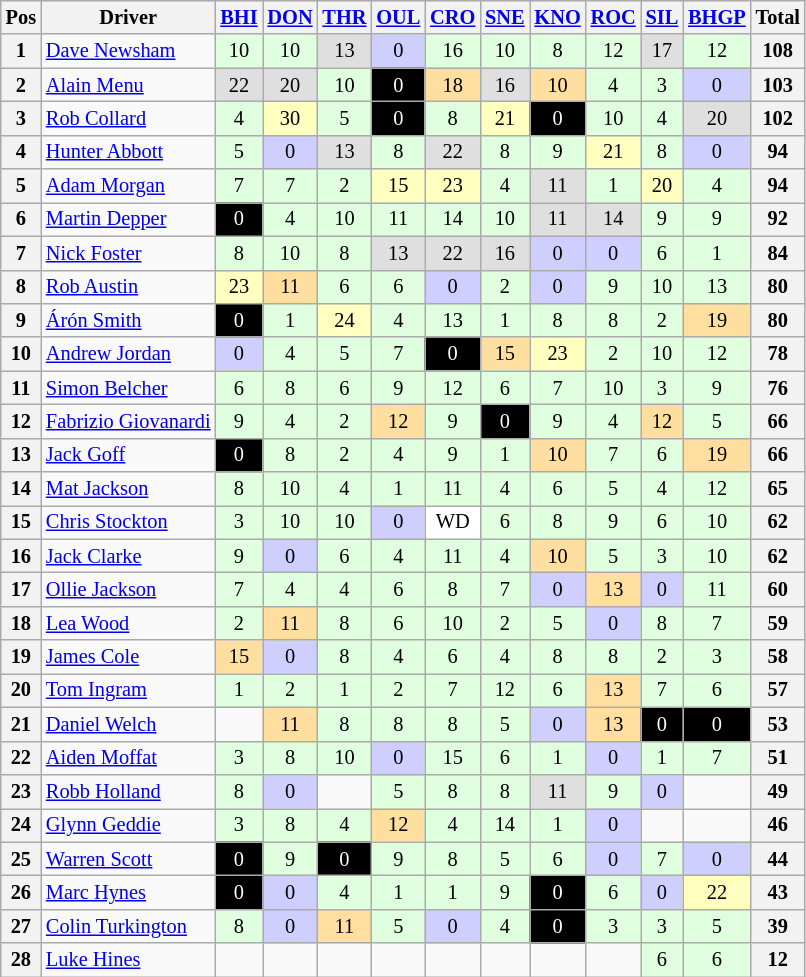<table class="wikitable" style="font-size: 85%; text-align: center;">
<tr valign="top">
<th valign="middle">Pos</th>
<th valign="middle">Driver</th>
<th><a href='#'>BHI</a></th>
<th><a href='#'>DON</a></th>
<th><a href='#'>THR</a></th>
<th><a href='#'>OUL</a></th>
<th><a href='#'>CRO</a></th>
<th><a href='#'>SNE</a></th>
<th><a href='#'>KNO</a></th>
<th><a href='#'>ROC</a></th>
<th><a href='#'>SIL</a></th>
<th><a href='#'>BHGP</a></th>
<th valign=middle>Total</th>
</tr>
<tr>
<th>1</th>
<td align=left> <a href='#'>Dave Newsham</a></td>
<td style="background:#dfffdf;">10</td>
<td style="background:#dfffdf;">10</td>
<td style="background:#dfdfdf;">13</td>
<td style="background:#cfcfff;">0</td>
<td style="background:#dfffdf;">16</td>
<td style="background:#dfffdf;">10</td>
<td style="background:#dfffdf;">8</td>
<td style="background:#dfffdf;">12</td>
<td style="background:#dfdfdf;">17</td>
<td style="background:#dfffdf;">12</td>
<th>108</th>
</tr>
<tr>
<th>2</th>
<td align=left> <a href='#'>Alain Menu</a></td>
<td style="background:#dfdfdf;">22</td>
<td style="background:#dfdfdf;">20</td>
<td style="background:#dfffdf;">10</td>
<td style="background:#000000; color:white;">0</td>
<td style="background:#ffdf9f;">18</td>
<td style="background:#dfdfdf;">16</td>
<td style="background:#ffdf9f;">10</td>
<td style="background:#dfffdf;">4</td>
<td style="background:#dfffdf;">3</td>
<td style="background:#cfcfff;">0</td>
<th>103</th>
</tr>
<tr>
<th>3</th>
<td align=left> <a href='#'>Rob Collard</a></td>
<td style="background:#dfffdf;">4</td>
<td style="background:#ffffbf;">30</td>
<td style="background:#dfffdf;">5</td>
<td style="background:#000000; color:white;">0</td>
<td style="background:#dfffdf;">8</td>
<td style="background:#ffffbf;">21</td>
<td style="background:#000000; color:white;">0</td>
<td style="background:#dfffdf;">10</td>
<td style="background:#dfffdf;">4</td>
<td style="background:#dfdfdf;">20</td>
<th>102</th>
</tr>
<tr>
<th>4</th>
<td align=left> <a href='#'>Hunter Abbott</a></td>
<td style="background:#dfffdf;">5</td>
<td style="background:#cfcfff;">0</td>
<td style="background:#dfdfdf;">13</td>
<td style="background:#dfffdf;">8</td>
<td style="background:#dfdfdf;">22</td>
<td style="background:#dfffdf;">8</td>
<td style="background:#dfffdf;">9</td>
<td style="background:#ffffbf;">21</td>
<td style="background:#dfffdf;">8</td>
<td style="background:#cfcfff;">0</td>
<th>94</th>
</tr>
<tr>
<th>5</th>
<td align=left> <a href='#'>Adam Morgan</a></td>
<td style="background:#dfffdf;">7</td>
<td style="background:#dfffdf;">7</td>
<td style="background:#dfffdf;">2</td>
<td style="background:#ffffbf;">15</td>
<td style="background:#ffffbf;">23</td>
<td style="background:#dfffdf;">4</td>
<td style="background:#dfdfdf;">11</td>
<td style="background:#dfffdf;">1</td>
<td style="background:#ffffbf;">20</td>
<td style="background:#dfffdf;">4</td>
<th>94</th>
</tr>
<tr>
<th>6</th>
<td align=left> <a href='#'>Martin Depper</a></td>
<td style="background:#000000; color:white;">0</td>
<td style="background:#dfffdf;">4</td>
<td style="background:#dfffdf;">10</td>
<td style="background:#dfffdf;">11</td>
<td style="background:#dfffdf;">14</td>
<td style="background:#dfffdf;">10</td>
<td style="background:#dfdfdf;">11</td>
<td style="background:#dfdfdf;">14</td>
<td style="background:#dfffdf;">9</td>
<td style="background:#dfffdf;">9</td>
<th>92</th>
</tr>
<tr>
<th>7</th>
<td align=left> <a href='#'>Nick Foster</a></td>
<td style="background:#dfffdf;">8</td>
<td style="background:#dfffdf;">10</td>
<td style="background:#dfffdf;">8</td>
<td style="background:#dfdfdf;">13</td>
<td style="background:#dfdfdf;">22</td>
<td style="background:#dfdfdf;">16</td>
<td style="background:#cfcfff;">0</td>
<td style="background:#cfcfff;">0</td>
<td style="background:#dfffdf;">6</td>
<td style="background:#dfffdf;">1</td>
<th>84</th>
</tr>
<tr>
<th>8</th>
<td align=left> <a href='#'>Rob Austin</a></td>
<td style="background:#ffffbf;">23</td>
<td style="background:#ffdf9f;">11</td>
<td style="background:#dfffdf;">6</td>
<td style="background:#dfffdf;">6</td>
<td style="background:#cfcfff;">0</td>
<td style="background:#dfffdf;">2</td>
<td style="background:#cfcfff;">0</td>
<td style="background:#dfffdf;">9</td>
<td style="background:#dfffdf;">10</td>
<td style="background:#dfffdf;">13</td>
<th>80</th>
</tr>
<tr>
<th>9</th>
<td align=left> <a href='#'>Árón Smith</a></td>
<td style="background:#000000; color:white;">0</td>
<td style="background:#dfffdf;">1</td>
<td style="background:#ffffbf;">24</td>
<td style="background:#dfffdf;">4</td>
<td style="background:#dfffdf;">13</td>
<td style="background:#dfffdf;">1</td>
<td style="background:#dfffdf;">8</td>
<td style="background:#dfffdf;">8</td>
<td style="background:#dfffdf;">2</td>
<td style="background:#ffdf9f;">19</td>
<th>80</th>
</tr>
<tr>
<th>10</th>
<td align=left> <a href='#'>Andrew Jordan</a></td>
<td style="background:#cfcfff;">0</td>
<td style="background:#dfffdf;">4</td>
<td style="background:#dfffdf;">5</td>
<td style="background:#dfffdf;">7</td>
<td style="background:#000000; color:white;">0</td>
<td style="background:#ffdf9f;">15</td>
<td style="background:#ffffbf;">23</td>
<td style="background:#dfffdf;">2</td>
<td style="background:#dfffdf;">10</td>
<td style="background:#dfffdf;">12</td>
<th>78</th>
</tr>
<tr>
<th>11</th>
<td align=left> <a href='#'>Simon Belcher</a></td>
<td style="background:#dfffdf;">6</td>
<td style="background:#dfffdf;">8</td>
<td style="background:#dfffdf;">6</td>
<td style="background:#dfffdf;">9</td>
<td style="background:#dfffdf;">12</td>
<td style="background:#dfffdf;">6</td>
<td style="background:#dfffdf;">7</td>
<td style="background:#dfffdf;">10</td>
<td style="background:#dfffdf;">3</td>
<td style="background:#dfffdf;">9</td>
<th>76</th>
</tr>
<tr>
<th>12</th>
<td align=left nowrap> <a href='#'>Fabrizio Giovanardi</a></td>
<td style="background:#dfffdf;">9</td>
<td style="background:#dfffdf;">4</td>
<td style="background:#dfffdf;">2</td>
<td style="background:#ffdf9f;">12</td>
<td style="background:#dfffdf;">9</td>
<td style="background:#000000; color:white;">0</td>
<td style="background:#dfffdf;">9</td>
<td style="background:#dfffdf;">4</td>
<td style="background:#ffdf9f;">12</td>
<td style="background:#dfffdf;">5</td>
<th>66</th>
</tr>
<tr>
<th>13</th>
<td align=left> <a href='#'>Jack Goff</a></td>
<td style="background:#000000; color:white;">0</td>
<td style="background:#dfffdf;">8</td>
<td style="background:#dfffdf;">2</td>
<td style="background:#dfffdf;">4</td>
<td style="background:#dfffdf;">9</td>
<td style="background:#dfffdf;">1</td>
<td style="background:#ffdf9f;">10</td>
<td style="background:#dfffdf;">7</td>
<td style="background:#dfffdf;">6</td>
<td style="background:#ffdf9f;">19</td>
<th>66</th>
</tr>
<tr>
<th>14</th>
<td align=left> <a href='#'>Mat Jackson</a></td>
<td style="background:#dfffdf;">8</td>
<td style="background:#dfffdf;">10</td>
<td style="background:#dfffdf;">4</td>
<td style="background:#dfffdf;">1</td>
<td style="background:#dfffdf;">11</td>
<td style="background:#dfffdf;">4</td>
<td style="background:#dfffdf;">6</td>
<td style="background:#dfffdf;">5</td>
<td style="background:#dfffdf;">4</td>
<td style="background:#dfffdf;">12</td>
<th>65</th>
</tr>
<tr>
<th>15</th>
<td align=left> <a href='#'>Chris Stockton</a></td>
<td style="background:#dfffdf;">3</td>
<td style="background:#dfffdf;">10</td>
<td style="background:#dfffdf;">10</td>
<td style="background:#cfcfff;">0</td>
<td style="background:#ffffff;">WD</td>
<td style="background:#dfffdf;">6</td>
<td style="background:#dfffdf;">8</td>
<td style="background:#dfffdf;">9</td>
<td style="background:#dfffdf;">6</td>
<td style="background:#dfffdf;">10</td>
<th>62</th>
</tr>
<tr>
<th>16</th>
<td align=left> <a href='#'>Jack Clarke</a></td>
<td style="background:#dfffdf;">9</td>
<td style="background:#cfcfff;">0</td>
<td style="background:#dfffdf;">6</td>
<td style="background:#dfffdf;">4</td>
<td style="background:#dfffdf;">11</td>
<td style="background:#dfffdf;">4</td>
<td style="background:#ffdf9f;">10</td>
<td style="background:#dfffdf;">5</td>
<td style="background:#dfffdf;">3</td>
<td style="background:#dfffdf;">10</td>
<th>62</th>
</tr>
<tr>
<th>17</th>
<td align=left> <a href='#'>Ollie Jackson</a></td>
<td style="background:#dfffdf;">7</td>
<td style="background:#dfffdf;">4</td>
<td style="background:#dfffdf;">4</td>
<td style="background:#dfffdf;">6</td>
<td style="background:#dfffdf;">8</td>
<td style="background:#dfffdf;">7</td>
<td style="background:#cfcfff;">0</td>
<td style="background:#ffdf9f;">13</td>
<td style="background:#cfcfff;">0</td>
<td style="background:#dfffdf;">11</td>
<th>60</th>
</tr>
<tr>
<th>18</th>
<td align=left> <a href='#'>Lea Wood</a></td>
<td style="background:#dfffdf;">2</td>
<td style="background:#ffdf9f;">11</td>
<td style="background:#dfffdf;">8</td>
<td style="background:#dfffdf;">6</td>
<td style="background:#dfffdf;">10</td>
<td style="background:#dfffdf;">2</td>
<td style="background:#dfffdf;">5</td>
<td style="background:#cfcfff;">0</td>
<td style="background:#dfffdf;">8</td>
<td style="background:#dfffdf;">7</td>
<th>59</th>
</tr>
<tr>
<th>19</th>
<td align=left> <a href='#'>James Cole</a></td>
<td style="background:#ffdf9f;">15</td>
<td style="background:#cfcfff;">0</td>
<td style="background:#dfffdf;">8</td>
<td style="background:#dfffdf;">4</td>
<td style="background:#dfffdf;">6</td>
<td style="background:#dfffdf;">4</td>
<td style="background:#dfffdf;">8</td>
<td style="background:#dfffdf;">8</td>
<td style="background:#dfffdf;">2</td>
<td style="background:#dfffdf;">3</td>
<th>58</th>
</tr>
<tr>
<th>20</th>
<td align=left> <a href='#'>Tom Ingram</a></td>
<td style="background:#dfffdf;">1</td>
<td style="background:#dfffdf;">2</td>
<td style="background:#dfffdf;">1</td>
<td style="background:#dfffdf;">2</td>
<td style="background:#dfffdf;">7</td>
<td style="background:#dfffdf;">12</td>
<td style="background:#dfffdf;">6</td>
<td style="background:#ffdf9f;">13</td>
<td style="background:#dfffdf;">7</td>
<td style="background:#dfffdf;">6</td>
<th>57</th>
</tr>
<tr>
<th>21</th>
<td align=left> <a href='#'>Daniel Welch</a></td>
<td></td>
<td style="background:#ffdf9f;">11</td>
<td style="background:#dfffdf;">8</td>
<td style="background:#dfffdf;">8</td>
<td style="background:#dfffdf;">8</td>
<td style="background:#dfffdf;">5</td>
<td style="background:#cfcfff;">0</td>
<td style="background:#ffdf9f;">13</td>
<td style="background:#000000; color:white;">0</td>
<td style="background:#000000; color:white;">0</td>
<th>53</th>
</tr>
<tr>
<th>22</th>
<td align=left> <a href='#'>Aiden Moffat</a></td>
<td style="background:#dfffdf;">3</td>
<td style="background:#dfffdf;">8</td>
<td style="background:#dfffdf;">10</td>
<td style="background:#cfcfff;">0</td>
<td style="background:#dfffdf;">15</td>
<td style="background:#dfffdf;">6</td>
<td style="background:#dfffdf;">1</td>
<td style="background:#cfcfff;">0</td>
<td style="background:#dfffdf;">1</td>
<td style="background:#dfffdf;">7</td>
<th>51</th>
</tr>
<tr>
<th>23</th>
<td align=left> <a href='#'>Robb Holland</a></td>
<td style="background:#dfffdf;">8</td>
<td style="background:#cfcfff;">0</td>
<td></td>
<td style="background:#dfffdf;">5</td>
<td style="background:#dfffdf;">8</td>
<td style="background:#dfffdf;">8</td>
<td style="background:#dfdfdf;">11</td>
<td style="background:#dfffdf;">9</td>
<td style="background:#cfcfff;">0</td>
<td></td>
<th>49</th>
</tr>
<tr>
<th>24</th>
<td align=left> <a href='#'>Glynn Geddie</a></td>
<td style="background:#dfffdf;">3</td>
<td style="background:#dfffdf;">8</td>
<td style="background:#dfffdf;">4</td>
<td style="background:#ffdf9f;">12</td>
<td style="background:#dfffdf;">4</td>
<td style="background:#dfffdf;">14</td>
<td style="background:#dfffdf;">1</td>
<td style="background:#cfcfff;">0</td>
<td></td>
<td></td>
<th>46</th>
</tr>
<tr>
<th>25</th>
<td align=left> <a href='#'>Warren Scott</a></td>
<td style="background:#000000; color:white;">0</td>
<td style="background:#dfffdf;">9</td>
<td style="background:#000000; color:white;">0</td>
<td style="background:#dfffdf;">9</td>
<td style="background:#dfffdf;">8</td>
<td style="background:#dfffdf;">5</td>
<td style="background:#dfffdf;">6</td>
<td style="background:#cfcfff;">0</td>
<td style="background:#dfffdf;">7</td>
<td style="background:#cfcfff;">0</td>
<th>44</th>
</tr>
<tr>
<th>26</th>
<td align=left> <a href='#'>Marc Hynes</a></td>
<td style="background:#000000; color:white;">0</td>
<td style="background:#cfcfff;">0</td>
<td style="background:#dfffdf;">4</td>
<td style="background:#dfffdf;">1</td>
<td style="background:#dfffdf;">1</td>
<td style="background:#dfffdf;">9</td>
<td style="background:#000000; color:white;">0</td>
<td style="background:#dfffdf;">6</td>
<td style="background:#cfcfff;">0</td>
<td style="background:#ffffbf;">22</td>
<th>43</th>
</tr>
<tr>
<th>27</th>
<td align=left> <a href='#'>Colin Turkington</a></td>
<td style="background:#dfffdf;">8</td>
<td style="background:#cfcfff;">0</td>
<td style="background:#ffdf9f;">11</td>
<td style="background:#dfffdf;">5</td>
<td style="background:#cfcfff;">0</td>
<td style="background:#dfffdf;">4</td>
<td style="background:#000000; color:white;">0</td>
<td style="background:#dfffdf;">3</td>
<td style="background:#dfffdf;">3</td>
<td style="background:#dfffdf;">5</td>
<th>39</th>
</tr>
<tr>
<th>28</th>
<td align=left> <a href='#'>Luke Hines</a></td>
<td></td>
<td></td>
<td></td>
<td></td>
<td></td>
<td></td>
<td></td>
<td></td>
<td style="background:#dfffdf;">6</td>
<td style="background:#dfffdf;">6</td>
<th>12</th>
</tr>
</table>
